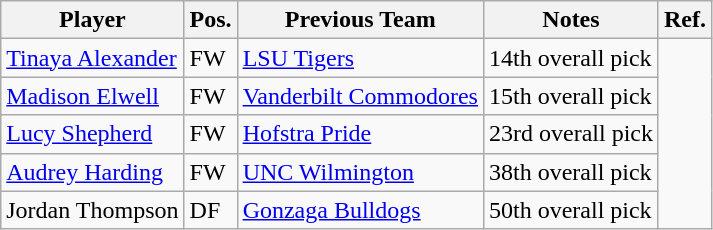<table class="wikitable" style="text-align:left;">
<tr>
<th>Player</th>
<th>Pos.</th>
<th>Previous Team</th>
<th>Notes</th>
<th>Ref.</th>
</tr>
<tr>
<td> <a href='#'>Tinaya Alexander</a></td>
<td>FW</td>
<td> <a href='#'>LSU Tigers</a></td>
<td>14th overall pick</td>
<td rowspan="5"></td>
</tr>
<tr>
<td> <a href='#'>Madison Elwell</a></td>
<td>FW</td>
<td> <a href='#'>Vanderbilt Commodores</a></td>
<td>15th overall pick</td>
</tr>
<tr>
<td> <a href='#'>Lucy Shepherd</a></td>
<td>FW</td>
<td> <a href='#'>Hofstra Pride</a></td>
<td>23rd overall pick</td>
</tr>
<tr>
<td> <a href='#'>Audrey Harding</a></td>
<td>FW</td>
<td> <a href='#'>UNC Wilmington</a></td>
<td>38th overall pick</td>
</tr>
<tr>
<td> Jordan Thompson</td>
<td>DF</td>
<td> <a href='#'>Gonzaga Bulldogs</a></td>
<td>50th overall pick</td>
</tr>
</table>
